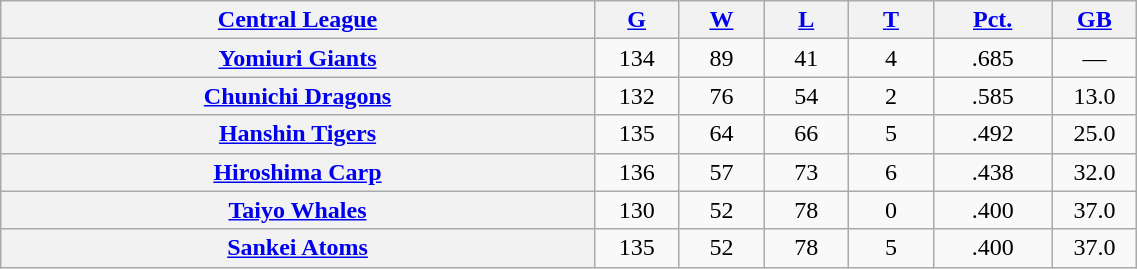<table class="wikitable plainrowheaders" style="width:60%; text-align:center;">
<tr>
<th scope="col" style="width:35%;"><a href='#'>Central League</a></th>
<th scope="col" style="width:5%;"><a href='#'>G</a></th>
<th scope="col" style="width:5%;"><a href='#'>W</a></th>
<th scope="col" style="width:5%;"><a href='#'>L</a></th>
<th scope="col" style="width:5%;"><a href='#'>T</a></th>
<th scope="col" style="width:7%;"><a href='#'>Pct.</a></th>
<th scope="col" style="width:5%;"><a href='#'>GB</a></th>
</tr>
<tr>
<th scope="row" style="text-align:center;"><a href='#'>Yomiuri Giants</a></th>
<td>134</td>
<td>89</td>
<td>41</td>
<td>4</td>
<td>.685</td>
<td>—</td>
</tr>
<tr>
<th scope="row" style="text-align:center;"><a href='#'>Chunichi Dragons</a></th>
<td>132</td>
<td>76</td>
<td>54</td>
<td>2</td>
<td>.585</td>
<td>13.0</td>
</tr>
<tr>
<th scope="row" style="text-align:center;"><a href='#'>Hanshin Tigers</a></th>
<td>135</td>
<td>64</td>
<td>66</td>
<td>5</td>
<td>.492</td>
<td>25.0</td>
</tr>
<tr>
<th scope="row" style="text-align:center;"><a href='#'>Hiroshima Carp</a></th>
<td>136</td>
<td>57</td>
<td>73</td>
<td>6</td>
<td>.438</td>
<td>32.0</td>
</tr>
<tr>
<th scope="row" style="text-align:center;"><a href='#'>Taiyo Whales</a></th>
<td>130</td>
<td>52</td>
<td>78</td>
<td>0</td>
<td>.400</td>
<td>37.0</td>
</tr>
<tr>
<th scope="row" style="text-align:center;"><a href='#'>Sankei Atoms</a></th>
<td>135</td>
<td>52</td>
<td>78</td>
<td>5</td>
<td>.400</td>
<td>37.0</td>
</tr>
</table>
